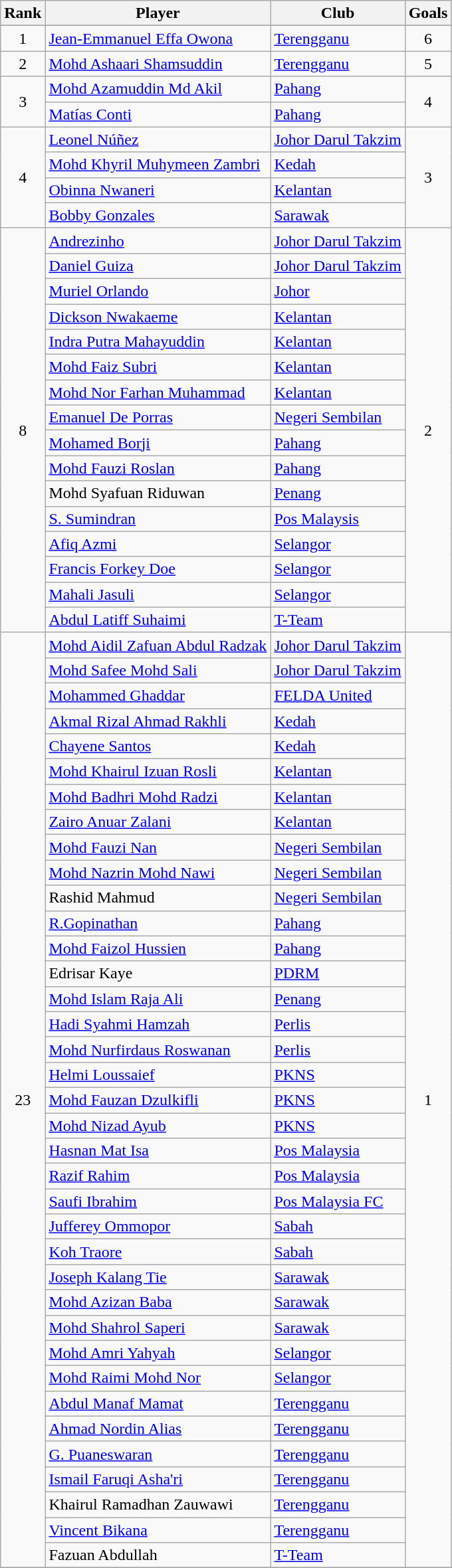<table class="wikitable" style="text-align:center">
<tr>
<th>Rank</th>
<th>Player</th>
<th>Club</th>
<th>Goals</th>
</tr>
<tr>
</tr>
<tr>
</tr>
<tr>
<td rowspan="1">1</td>
<td align=left> <a href='#'>Jean-Emmanuel Effa Owona</a></td>
<td align=left> <a href='#'>Terengganu</a></td>
<td rowspan=1>6</td>
</tr>
<tr>
<td rowspan="1">2</td>
<td align=left> <a href='#'>Mohd Ashaari Shamsuddin</a></td>
<td align=left> <a href='#'>Terengganu</a></td>
<td rowspan=1>5</td>
</tr>
<tr>
<td rowspan="2">3</td>
<td align=left> <a href='#'>Mohd Azamuddin Md Akil</a></td>
<td align=left> <a href='#'>Pahang</a></td>
<td rowspan=2>4</td>
</tr>
<tr>
<td align=left> <a href='#'>Matías Conti</a></td>
<td align=left> <a href='#'>Pahang</a></td>
</tr>
<tr>
<td rowspan="4">4</td>
<td align=left> <a href='#'>Leonel Núñez</a></td>
<td align=left> <a href='#'>Johor Darul Takzim</a></td>
<td rowspan=4>3</td>
</tr>
<tr>
<td align=left> <a href='#'>Mohd Khyril Muhymeen Zambri</a></td>
<td align=left> <a href='#'>Kedah</a></td>
</tr>
<tr>
<td align=left> <a href='#'>Obinna Nwaneri</a></td>
<td align=left> <a href='#'>Kelantan</a></td>
</tr>
<tr>
<td align=left> <a href='#'>Bobby Gonzales</a></td>
<td align=left> <a href='#'>Sarawak</a></td>
</tr>
<tr>
<td rowspan="16">8</td>
<td align=left> <a href='#'>Andrezinho</a></td>
<td align=left> <a href='#'>Johor Darul Takzim</a></td>
<td rowspan=16>2</td>
</tr>
<tr>
<td align=left> <a href='#'>Daniel Guiza</a></td>
<td align=left> <a href='#'>Johor Darul Takzim</a></td>
</tr>
<tr>
<td align=left> <a href='#'>Muriel Orlando</a></td>
<td align=left> <a href='#'>Johor</a></td>
</tr>
<tr>
<td align=left> <a href='#'>Dickson Nwakaeme</a></td>
<td align=left> <a href='#'>Kelantan</a></td>
</tr>
<tr>
<td align=left> <a href='#'>Indra Putra Mahayuddin</a></td>
<td align=left> <a href='#'>Kelantan</a></td>
</tr>
<tr>
<td align=left> <a href='#'>Mohd Faiz Subri</a></td>
<td align=left> <a href='#'>Kelantan</a></td>
</tr>
<tr>
<td align=left> <a href='#'>Mohd Nor Farhan Muhammad</a></td>
<td align=left> <a href='#'>Kelantan</a></td>
</tr>
<tr>
<td align=left> <a href='#'>Emanuel De Porras</a></td>
<td align=left> <a href='#'>Negeri Sembilan</a></td>
</tr>
<tr>
<td align=left> <a href='#'>Mohamed Borji</a></td>
<td align=left> <a href='#'>Pahang</a></td>
</tr>
<tr>
<td align=left> <a href='#'>Mohd Fauzi Roslan</a></td>
<td align=left> <a href='#'>Pahang</a></td>
</tr>
<tr>
<td align=left> Mohd Syafuan Riduwan</td>
<td align=left> <a href='#'>Penang</a></td>
</tr>
<tr>
<td align=left> <a href='#'>S. Sumindran</a></td>
<td align=left> <a href='#'>Pos Malaysis</a></td>
</tr>
<tr>
<td align=left> <a href='#'>Afiq Azmi</a></td>
<td align=left> <a href='#'>Selangor</a></td>
</tr>
<tr>
<td align=left> <a href='#'>Francis Forkey Doe</a></td>
<td align=left> <a href='#'>Selangor</a></td>
</tr>
<tr>
<td align=left> <a href='#'>Mahali Jasuli</a></td>
<td align=left> <a href='#'>Selangor</a></td>
</tr>
<tr>
<td align=left> <a href='#'>Abdul Latiff Suhaimi</a></td>
<td align=left> <a href='#'>T-Team</a></td>
</tr>
<tr>
<td rowspan="37">23</td>
<td align=left> <a href='#'>Mohd Aidil Zafuan Abdul Radzak</a></td>
<td align=left> <a href='#'>Johor Darul Takzim</a></td>
<td rowspan=37>1</td>
</tr>
<tr>
<td align=left> <a href='#'>Mohd Safee Mohd Sali</a></td>
<td align=left> <a href='#'>Johor Darul Takzim</a></td>
</tr>
<tr>
<td align=left> <a href='#'>Mohammed Ghaddar</a></td>
<td align=left> <a href='#'>FELDA United</a></td>
</tr>
<tr>
<td align=left> <a href='#'>Akmal Rizal Ahmad Rakhli</a></td>
<td align=left> <a href='#'>Kedah</a></td>
</tr>
<tr>
<td align=left> <a href='#'>Chayene Santos</a></td>
<td align=left> <a href='#'>Kedah</a></td>
</tr>
<tr>
<td align=left> <a href='#'>Mohd Khairul Izuan Rosli</a></td>
<td align=left> <a href='#'>Kelantan</a></td>
</tr>
<tr>
<td align=left> <a href='#'>Mohd Badhri Mohd Radzi</a></td>
<td align=left> <a href='#'>Kelantan</a></td>
</tr>
<tr>
<td align=left> <a href='#'>Zairo Anuar Zalani</a></td>
<td align=left> <a href='#'>Kelantan</a></td>
</tr>
<tr>
<td align=left> <a href='#'>Mohd Fauzi Nan</a></td>
<td align=left> <a href='#'>Negeri Sembilan</a></td>
</tr>
<tr>
<td align=left> <a href='#'>Mohd Nazrin Mohd Nawi</a></td>
<td align=left> <a href='#'>Negeri Sembilan</a></td>
</tr>
<tr>
<td align=left> Rashid Mahmud</td>
<td align=left> <a href='#'>Negeri Sembilan</a></td>
</tr>
<tr>
<td align=left> <a href='#'>R.Gopinathan</a></td>
<td align=left> <a href='#'>Pahang</a></td>
</tr>
<tr>
<td align=left> <a href='#'>Mohd Faizol Hussien</a></td>
<td align=left> <a href='#'>Pahang</a></td>
</tr>
<tr>
<td align=left> Edrisar Kaye</td>
<td align=left> <a href='#'>PDRM</a></td>
</tr>
<tr>
<td align=left> <a href='#'>Mohd Islam Raja Ali</a></td>
<td align=left> <a href='#'>Penang</a></td>
</tr>
<tr>
<td align=left> <a href='#'>Hadi Syahmi Hamzah</a></td>
<td align=left> <a href='#'>Perlis</a></td>
</tr>
<tr>
<td align=left> <a href='#'>Mohd Nurfirdaus Roswanan</a></td>
<td align=left> <a href='#'>Perlis</a></td>
</tr>
<tr>
<td align=left> <a href='#'>Helmi Loussaief</a></td>
<td align=left> <a href='#'>PKNS</a></td>
</tr>
<tr>
<td align=left> <a href='#'>Mohd Fauzan Dzulkifli</a></td>
<td align=left> <a href='#'>PKNS</a></td>
</tr>
<tr>
<td align=left> <a href='#'>Mohd Nizad Ayub</a></td>
<td align=left> <a href='#'>PKNS</a></td>
</tr>
<tr>
<td align=left> <a href='#'>Hasnan Mat Isa</a></td>
<td align=left> <a href='#'>Pos Malaysia</a></td>
</tr>
<tr>
<td align=left> <a href='#'>Razif Rahim</a></td>
<td align=left> <a href='#'>Pos Malaysia</a></td>
</tr>
<tr>
<td align=left> <a href='#'>Saufi Ibrahim</a></td>
<td align=left> <a href='#'>Pos Malaysia FC</a></td>
</tr>
<tr>
<td align=left> <a href='#'>Jufferey Ommopor</a></td>
<td align=left> <a href='#'>Sabah</a></td>
</tr>
<tr>
<td align=left> <a href='#'>Koh Traore</a></td>
<td align=left> <a href='#'>Sabah</a></td>
</tr>
<tr>
<td align=left> <a href='#'>Joseph Kalang Tie</a></td>
<td align=left> <a href='#'>Sarawak</a></td>
</tr>
<tr>
<td align=left> <a href='#'>Mohd Azizan Baba</a></td>
<td align=left> <a href='#'>Sarawak</a></td>
</tr>
<tr>
<td align=left> <a href='#'>Mohd Shahrol Saperi</a></td>
<td align=left> <a href='#'>Sarawak</a></td>
</tr>
<tr>
<td align=left> <a href='#'>Mohd Amri Yahyah</a></td>
<td align=left> <a href='#'>Selangor</a></td>
</tr>
<tr>
<td align=left> <a href='#'>Mohd Raimi Mohd Nor</a></td>
<td align=left> <a href='#'>Selangor</a></td>
</tr>
<tr>
<td align=left> <a href='#'>Abdul Manaf Mamat</a></td>
<td align=left> <a href='#'>Terengganu</a></td>
</tr>
<tr>
<td align=left> <a href='#'>Ahmad Nordin Alias</a></td>
<td align=left> <a href='#'>Terengganu</a></td>
</tr>
<tr>
<td align=left> <a href='#'>G. Puaneswaran</a></td>
<td align=left> <a href='#'>Terengganu</a></td>
</tr>
<tr>
<td align=left> <a href='#'>Ismail Faruqi Asha'ri</a></td>
<td align=left> <a href='#'>Terengganu</a></td>
</tr>
<tr>
<td align=left> Khairul Ramadhan Zauwawi</td>
<td align=left> <a href='#'>Terengganu</a></td>
</tr>
<tr>
<td align=left> <a href='#'>Vincent Bikana</a></td>
<td align=left> <a href='#'>Terengganu</a></td>
</tr>
<tr>
<td align=left> Fazuan Abdullah</td>
<td align=left> <a href='#'>T-Team</a></td>
</tr>
<tr>
</tr>
</table>
